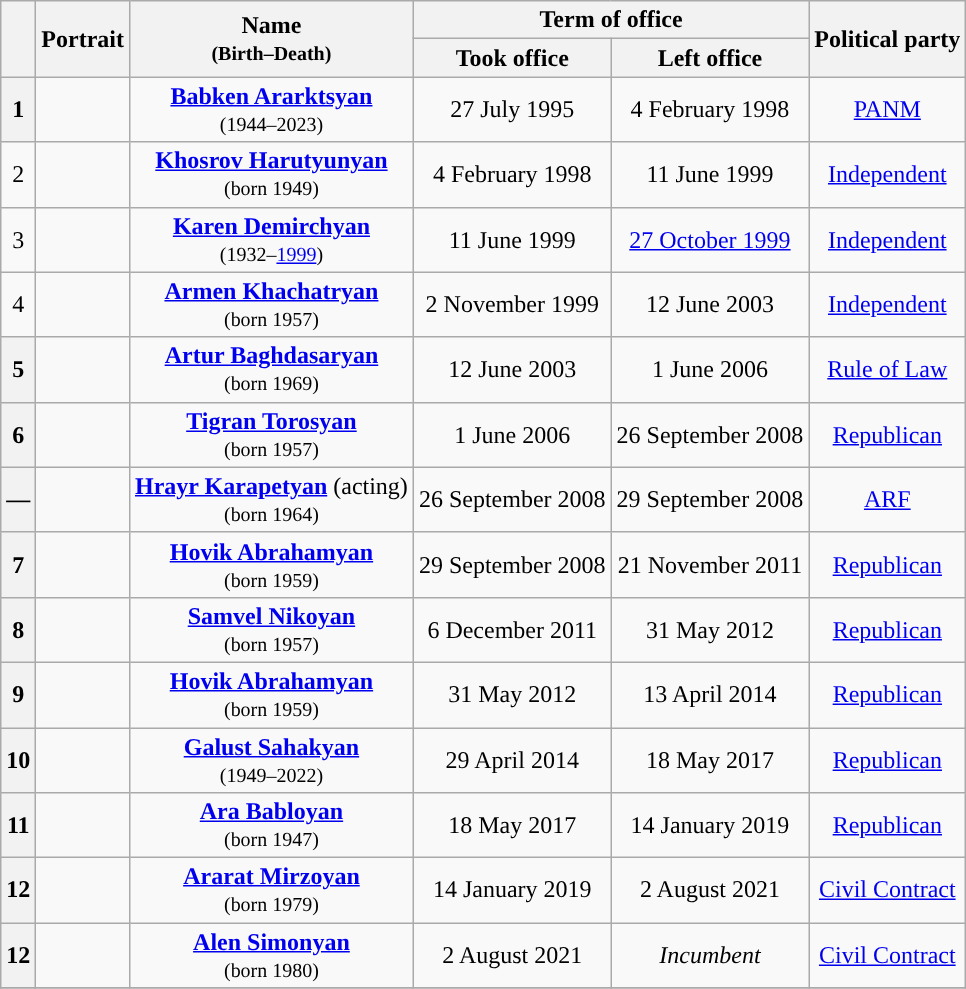<table class="wikitable" style="text-align:center">
<tr>
<th rowspan="2"></th>
<th rowspan="2">Portrait</th>
<th rowspan="2">Name<br><small>(Birth–Death)</small></th>
<th colspan="2">Term of office</th>
<th rowspan="2">Political party</th>
</tr>
<tr>
<th>Took office</th>
<th>Left office</th>
</tr>
<tr>
<th style="background:">1</th>
<td></td>
<td><strong><a href='#'>Babken Ararktsyan</a></strong><br><small>(1944–2023)</small></td>
<td>27 July 1995</td>
<td>4 February 1998</td>
<td><a href='#'>PANM</a></td>
</tr>
<tr>
<td>2</td>
<td></td>
<td><strong><a href='#'>Khosrov Harutyunyan</a></strong><br><small>(born 1949)</small></td>
<td>4 February 1998</td>
<td>11 June 1999</td>
<td><a href='#'>Independent</a></td>
</tr>
<tr>
<td>3</td>
<td></td>
<td><strong><a href='#'>Karen Demirchyan</a></strong><br><small>(1932–<a href='#'>1999</a>)</small></td>
<td>11 June 1999</td>
<td><a href='#'>27 October 1999</a></td>
<td><a href='#'>Independent</a></td>
</tr>
<tr>
<td>4</td>
<td></td>
<td><strong><a href='#'>Armen Khachatryan</a></strong><br><small>(born 1957)</small></td>
<td>2 November 1999</td>
<td>12 June 2003</td>
<td><a href='#'>Independent</a></td>
</tr>
<tr>
<th style="background:">5</th>
<td></td>
<td><strong><a href='#'>Artur Baghdasaryan</a></strong><br><small>(born 1969)</small></td>
<td>12 June 2003</td>
<td>1 June 2006</td>
<td><a href='#'>Rule of Law</a></td>
</tr>
<tr>
<th style="background:">6</th>
<td></td>
<td><strong><a href='#'>Tigran Torosyan</a></strong><br><small>(born 1957)</small></td>
<td>1 June 2006</td>
<td>26 September 2008</td>
<td><a href='#'>Republican</a></td>
</tr>
<tr>
<th style="background:">—</th>
<td></td>
<td><strong><a href='#'>Hrayr Karapetyan</a></strong> (acting)<br><small>(born 1964)</small></td>
<td>26 September 2008</td>
<td>29 September 2008</td>
<td><a href='#'>ARF</a></td>
</tr>
<tr>
<th style="background:">7</th>
<td></td>
<td><strong><a href='#'>Hovik Abrahamyan</a></strong><br><small>(born 1959)</small></td>
<td>29 September 2008</td>
<td>21 November 2011</td>
<td><a href='#'>Republican</a></td>
</tr>
<tr>
<th style="background:">8</th>
<td></td>
<td><strong><a href='#'>Samvel Nikoyan</a></strong><br><small>(born 1957)</small></td>
<td>6 December 2011</td>
<td>31 May 2012</td>
<td><a href='#'>Republican</a></td>
</tr>
<tr>
<th style="background:">9</th>
<td></td>
<td><strong><a href='#'>Hovik Abrahamyan</a></strong><br><small>(born 1959)</small></td>
<td>31 May 2012</td>
<td>13 April 2014</td>
<td><a href='#'>Republican</a></td>
</tr>
<tr>
<th style="background:">10</th>
<td></td>
<td><strong><a href='#'>Galust Sahakyan</a></strong><br><small>(1949–2022)</small></td>
<td>29 April 2014</td>
<td>18 May 2017</td>
<td><a href='#'>Republican</a></td>
</tr>
<tr>
<th style="background:">11</th>
<td></td>
<td><strong><a href='#'>Ara Babloyan</a></strong><br><small>(born 1947)</small></td>
<td>18 May 2017</td>
<td>14 January 2019</td>
<td><a href='#'>Republican</a></td>
</tr>
<tr>
<th style="background:">12</th>
<td></td>
<td><strong><a href='#'>Ararat Mirzoyan</a></strong><br><small>(born 1979)</small></td>
<td>14 January 2019</td>
<td>2 August 2021</td>
<td><a href='#'>Civil Contract</a></td>
</tr>
<tr>
<th style="background:">12</th>
<td></td>
<td><strong><a href='#'>Alen Simonyan</a></strong><br><small>(born 1980)</small></td>
<td>2 August 2021</td>
<td><em>Incumbent</em></td>
<td><a href='#'>Civil Contract</a></td>
</tr>
<tr>
</tr>
</table>
